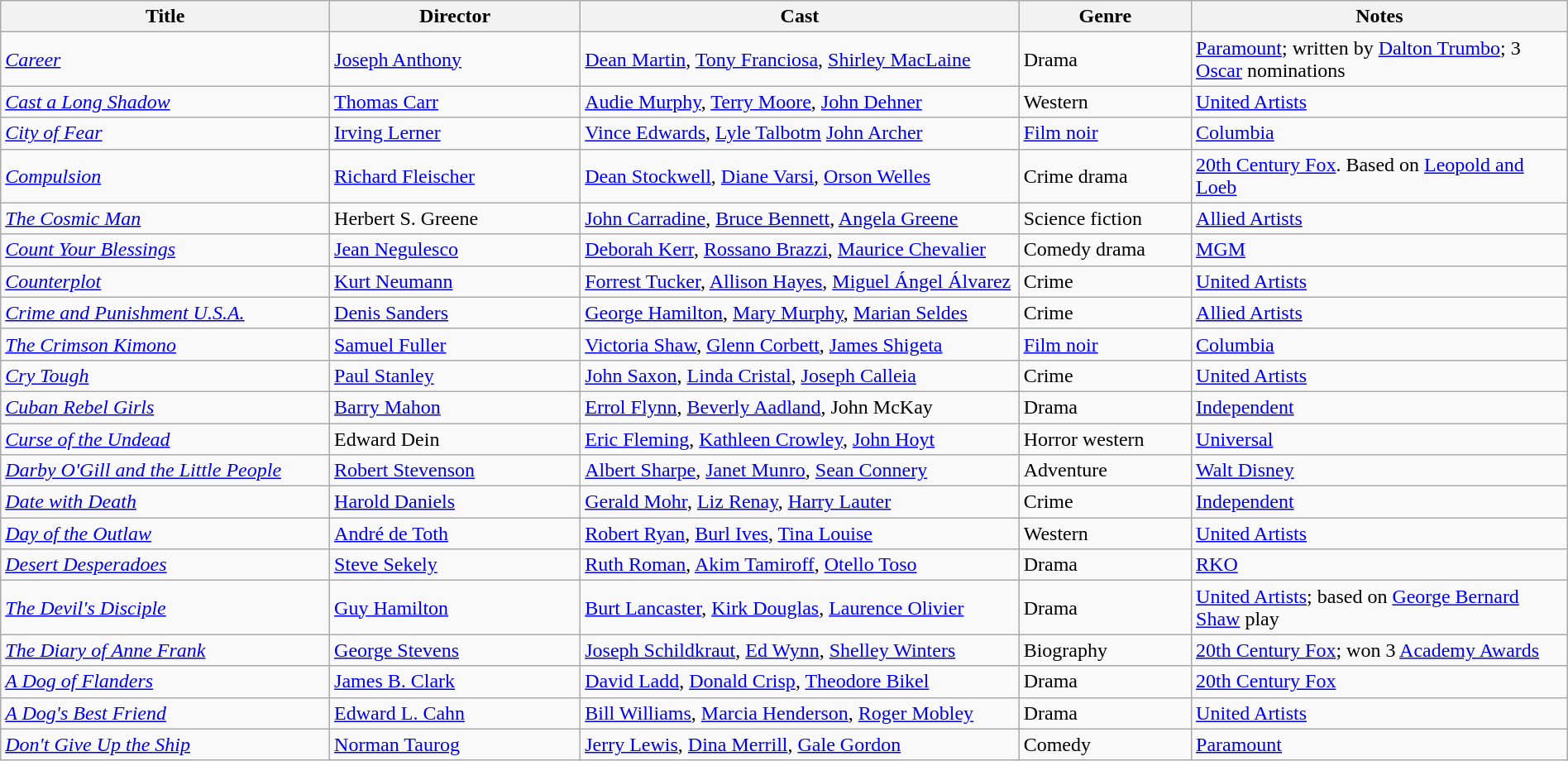<table class="wikitable" width= "100%">
<tr>
<th width=21%>Title</th>
<th width=16%>Director</th>
<th width=28%>Cast</th>
<th width=11%>Genre</th>
<th width=24%>Notes</th>
</tr>
<tr>
<td><em><a href='#'>Career</a></em></td>
<td><a href='#'>Joseph Anthony</a></td>
<td><a href='#'>Dean Martin</a>, <a href='#'>Tony Franciosa</a>, <a href='#'>Shirley MacLaine</a></td>
<td>Drama</td>
<td><a href='#'>Paramount</a>; written by <a href='#'>Dalton Trumbo</a>; 3 <a href='#'>Oscar</a> nominations</td>
</tr>
<tr>
<td><em><a href='#'>Cast a Long Shadow</a></em></td>
<td><a href='#'>Thomas Carr</a></td>
<td><a href='#'>Audie Murphy</a>, <a href='#'>Terry Moore</a>, <a href='#'>John Dehner</a></td>
<td>Western</td>
<td><a href='#'>United Artists</a></td>
</tr>
<tr>
<td><em><a href='#'>City of Fear</a></em></td>
<td><a href='#'>Irving Lerner</a></td>
<td><a href='#'>Vince Edwards</a>, <a href='#'>Lyle Talbotm</a> <a href='#'>John Archer</a></td>
<td><a href='#'>Film noir</a></td>
<td><a href='#'>Columbia</a></td>
</tr>
<tr>
<td><em><a href='#'>Compulsion</a></em></td>
<td><a href='#'>Richard Fleischer</a></td>
<td><a href='#'>Dean Stockwell</a>, <a href='#'>Diane Varsi</a>, <a href='#'>Orson Welles</a></td>
<td>Crime drama</td>
<td><a href='#'>20th Century Fox</a>. Based on <a href='#'>Leopold and Loeb</a></td>
</tr>
<tr>
<td><em><a href='#'>The Cosmic Man</a></em></td>
<td>Herbert S. Greene</td>
<td><a href='#'>John Carradine</a>, <a href='#'>Bruce Bennett</a>, <a href='#'>Angela Greene</a></td>
<td>Science fiction</td>
<td><a href='#'>Allied Artists</a></td>
</tr>
<tr>
<td><em><a href='#'>Count Your Blessings</a></em></td>
<td><a href='#'>Jean Negulesco</a></td>
<td><a href='#'>Deborah Kerr</a>, <a href='#'>Rossano Brazzi</a>, <a href='#'>Maurice Chevalier</a></td>
<td>Comedy drama</td>
<td><a href='#'>MGM</a></td>
</tr>
<tr>
<td><em><a href='#'>Counterplot</a></em></td>
<td><a href='#'>Kurt Neumann</a></td>
<td><a href='#'>Forrest Tucker</a>, <a href='#'>Allison Hayes</a>, <a href='#'>Miguel Ángel Álvarez</a></td>
<td>Crime</td>
<td><a href='#'>United Artists</a></td>
</tr>
<tr>
<td><em><a href='#'>Crime and Punishment U.S.A.</a></em></td>
<td><a href='#'>Denis Sanders</a></td>
<td><a href='#'>George Hamilton</a>, <a href='#'>Mary Murphy</a>, <a href='#'>Marian Seldes</a></td>
<td>Crime</td>
<td><a href='#'>Allied Artists</a></td>
</tr>
<tr>
<td><em><a href='#'>The Crimson Kimono</a></em></td>
<td><a href='#'>Samuel Fuller</a></td>
<td><a href='#'>Victoria Shaw</a>, <a href='#'>Glenn Corbett</a>, <a href='#'>James Shigeta</a></td>
<td><a href='#'>Film noir</a></td>
<td><a href='#'>Columbia</a></td>
</tr>
<tr>
<td><em><a href='#'>Cry Tough</a></em></td>
<td><a href='#'>Paul Stanley</a></td>
<td><a href='#'>John Saxon</a>, <a href='#'>Linda Cristal</a>, <a href='#'>Joseph Calleia</a></td>
<td>Crime</td>
<td><a href='#'>United Artists</a></td>
</tr>
<tr>
<td><em><a href='#'>Cuban Rebel Girls</a></em></td>
<td><a href='#'>Barry Mahon</a></td>
<td><a href='#'>Errol Flynn</a>, <a href='#'>Beverly Aadland</a>, John McKay</td>
<td>Drama</td>
<td><a href='#'>Independent</a></td>
</tr>
<tr>
<td><em><a href='#'>Curse of the Undead</a></em></td>
<td>Edward Dein</td>
<td><a href='#'>Eric Fleming</a>, <a href='#'>Kathleen Crowley</a>, <a href='#'>John Hoyt</a></td>
<td>Horror western</td>
<td><a href='#'>Universal</a></td>
</tr>
<tr>
<td><em><a href='#'>Darby O'Gill and the Little People</a></em></td>
<td><a href='#'>Robert Stevenson</a></td>
<td><a href='#'>Albert Sharpe</a>, <a href='#'>Janet Munro</a>, <a href='#'>Sean Connery</a></td>
<td>Adventure</td>
<td><a href='#'>Walt Disney</a></td>
</tr>
<tr>
<td><em><a href='#'>Date with Death</a></em></td>
<td><a href='#'>Harold Daniels</a></td>
<td><a href='#'>Gerald Mohr</a>, <a href='#'>Liz Renay</a>, <a href='#'>Harry Lauter</a></td>
<td>Crime</td>
<td><a href='#'>Independent</a></td>
</tr>
<tr>
<td><em><a href='#'>Day of the Outlaw</a></em></td>
<td><a href='#'>André de Toth</a></td>
<td><a href='#'>Robert Ryan</a>, <a href='#'>Burl Ives</a>, <a href='#'>Tina Louise</a></td>
<td>Western</td>
<td><a href='#'>United Artists</a></td>
</tr>
<tr>
<td><em><a href='#'>Desert Desperadoes</a></em></td>
<td><a href='#'>Steve Sekely</a></td>
<td><a href='#'>Ruth Roman</a>, <a href='#'>Akim Tamiroff</a>, <a href='#'>Otello Toso</a></td>
<td>Drama</td>
<td><a href='#'>RKO</a></td>
</tr>
<tr>
<td><em><a href='#'>The Devil's Disciple</a></em></td>
<td><a href='#'>Guy Hamilton</a></td>
<td><a href='#'>Burt Lancaster</a>, <a href='#'>Kirk Douglas</a>, <a href='#'>Laurence Olivier</a></td>
<td>Drama</td>
<td><a href='#'>United Artists</a>; based on <a href='#'>George Bernard Shaw</a> play</td>
</tr>
<tr>
<td><em><a href='#'>The Diary of Anne Frank</a></em></td>
<td><a href='#'>George Stevens</a></td>
<td><a href='#'>Joseph Schildkraut</a>, <a href='#'>Ed Wynn</a>, <a href='#'>Shelley Winters</a></td>
<td>Biography</td>
<td><a href='#'>20th Century Fox</a>; won 3 <a href='#'>Academy Awards</a></td>
</tr>
<tr>
<td><em><a href='#'>A Dog of Flanders</a></em></td>
<td><a href='#'>James B. Clark</a></td>
<td><a href='#'>David Ladd</a>, <a href='#'>Donald Crisp</a>, <a href='#'>Theodore Bikel</a></td>
<td>Drama</td>
<td><a href='#'>20th Century Fox</a></td>
</tr>
<tr>
<td><em><a href='#'>A Dog's Best Friend</a></em></td>
<td><a href='#'>Edward L. Cahn</a></td>
<td><a href='#'>Bill Williams</a>, <a href='#'>Marcia Henderson</a>, <a href='#'>Roger Mobley</a></td>
<td>Drama</td>
<td><a href='#'>United Artists</a></td>
</tr>
<tr>
<td><em><a href='#'>Don't Give Up the Ship</a></em></td>
<td><a href='#'>Norman Taurog</a></td>
<td><a href='#'>Jerry Lewis</a>, <a href='#'>Dina Merrill</a>, <a href='#'>Gale Gordon</a></td>
<td>Comedy</td>
<td><a href='#'>Paramount</a></td>
</tr>
</table>
